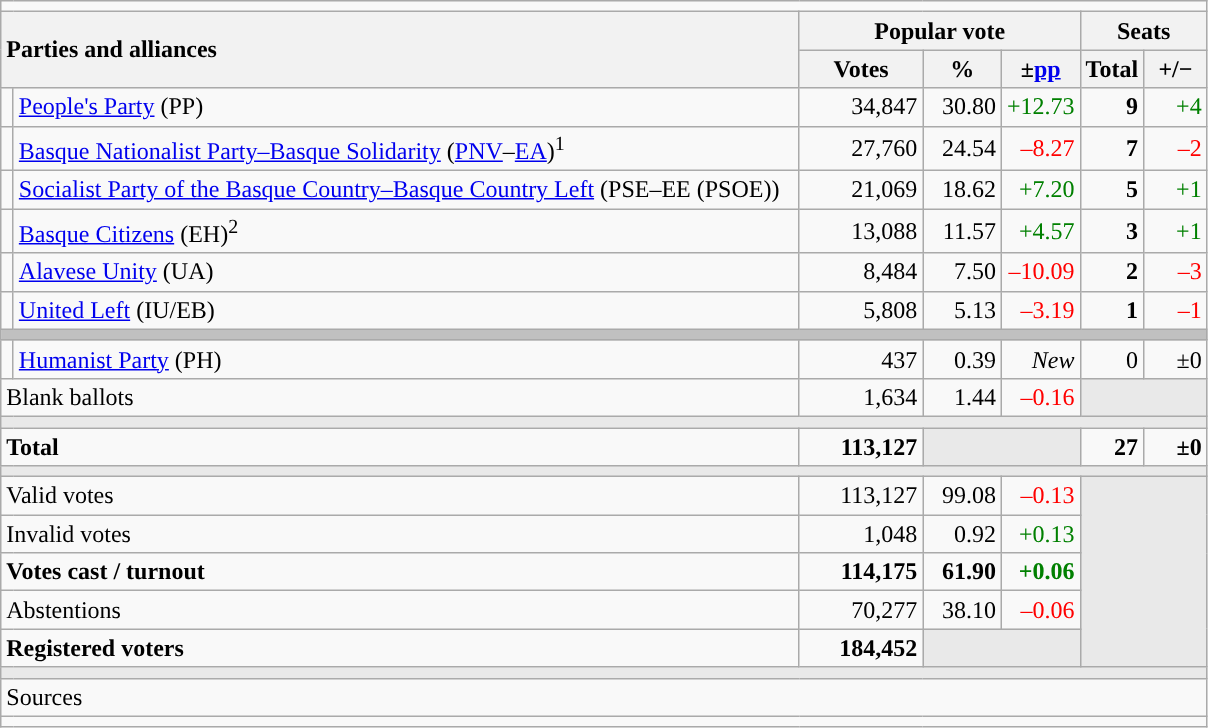<table class="wikitable" style="text-align:right;">
<tr>
<td colspan="7"></td>
</tr>
<tr>
<th style="text-align:left;" rowspan="2" colspan="2" width="525">Parties and alliances</th>
<th colspan="3">Popular vote</th>
<th colspan="2">Seats</th>
</tr>
<tr>
<th width="75">Votes</th>
<th width="45">%</th>
<th width="45">±<a href='#'>pp</a></th>
<th width="35">Total</th>
<th width="35">+/−</th>
</tr>
<tr>
<td width="1" style="color:inherit;background:"></td>
<td align="left"><a href='#'>People's Party</a> (PP)</td>
<td>34,847</td>
<td>30.80</td>
<td style="color:green;">+12.73</td>
<td><strong>9</strong></td>
<td style="color:green;">+4</td>
</tr>
<tr>
<td style="color:inherit;background:"></td>
<td align="left"><a href='#'>Basque Nationalist Party–Basque Solidarity</a> (<a href='#'>PNV</a>–<a href='#'>EA</a>)<sup>1</sup></td>
<td>27,760</td>
<td>24.54</td>
<td style="color:red;">–8.27</td>
<td><strong>7</strong></td>
<td style="color:red;">–2</td>
</tr>
<tr>
<td style="color:inherit;background:"></td>
<td align="left"><a href='#'>Socialist Party of the Basque Country–Basque Country Left</a> (PSE–EE (PSOE))</td>
<td>21,069</td>
<td>18.62</td>
<td style="color:green;">+7.20</td>
<td><strong>5</strong></td>
<td style="color:green;">+1</td>
</tr>
<tr>
<td style="color:inherit;background:"></td>
<td align="left"><a href='#'>Basque Citizens</a> (EH)<sup>2</sup></td>
<td>13,088</td>
<td>11.57</td>
<td style="color:green;">+4.57</td>
<td><strong>3</strong></td>
<td style="color:green;">+1</td>
</tr>
<tr>
<td style="color:inherit;background:"></td>
<td align="left"><a href='#'>Alavese Unity</a> (UA)</td>
<td>8,484</td>
<td>7.50</td>
<td style="color:red;">–10.09</td>
<td><strong>2</strong></td>
<td style="color:red;">–3</td>
</tr>
<tr>
<td style="color:inherit;background:"></td>
<td align="left"><a href='#'>United Left</a> (IU/EB)</td>
<td>5,808</td>
<td>5.13</td>
<td style="color:red;">–3.19</td>
<td><strong>1</strong></td>
<td style="color:red;">–1</td>
</tr>
<tr>
<td colspan="7" style="color:inherit;background:#C0C0C0"></td>
</tr>
<tr>
<td style="color:inherit;background:"></td>
<td align="left"><a href='#'>Humanist Party</a> (PH)</td>
<td>437</td>
<td>0.39</td>
<td><em>New</em></td>
<td>0</td>
<td>±0</td>
</tr>
<tr>
<td align="left" colspan="2">Blank ballots</td>
<td>1,634</td>
<td>1.44</td>
<td style="color:red;">–0.16</td>
<td style="color:inherit;background:#E9E9E9" colspan="2"></td>
</tr>
<tr>
<td colspan="7" style="color:inherit;background:#E9E9E9"></td>
</tr>
<tr style="font-weight:bold;">
<td align="left" colspan="2">Total</td>
<td>113,127</td>
<td bgcolor="#E9E9E9" colspan="2"></td>
<td>27</td>
<td>±0</td>
</tr>
<tr>
<td colspan="7" style="color:inherit;background:#E9E9E9"></td>
</tr>
<tr>
<td align="left" colspan="2">Valid votes</td>
<td>113,127</td>
<td>99.08</td>
<td style="color:red;">–0.13</td>
<td bgcolor="#E9E9E9" colspan="2" rowspan="5"></td>
</tr>
<tr>
<td align="left" colspan="2">Invalid votes</td>
<td>1,048</td>
<td>0.92</td>
<td style="color:green;">+0.13</td>
</tr>
<tr style="font-weight:bold;">
<td align="left" colspan="2">Votes cast / turnout</td>
<td>114,175</td>
<td>61.90</td>
<td style="color:green;">+0.06</td>
</tr>
<tr>
<td align="left" colspan="2">Abstentions</td>
<td>70,277</td>
<td>38.10</td>
<td style="color:red;">–0.06</td>
</tr>
<tr style="font-weight:bold;">
<td align="left" colspan="2">Registered voters</td>
<td>184,452</td>
<td bgcolor="#E9E9E9" colspan="2"></td>
</tr>
<tr>
<td colspan="7" style="color:inherit;background:#E9E9E9"></td>
</tr>
<tr>
<td align="left" colspan="7">Sources</td>
</tr>
<tr>
<td colspan="7" style="text-align:left; max-width:790px;"></td>
</tr>
</table>
